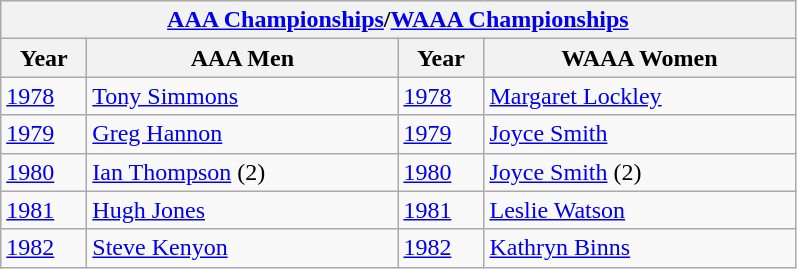<table class="wikitable">
<tr>
<th colspan="4"><a href='#'>AAA Championships</a>/<a href='#'>WAAA Championships</a></th>
</tr>
<tr>
<th width=50>Year</th>
<th width=200>AAA Men</th>
<th width=50>Year</th>
<th width=200>WAAA Women</th>
</tr>
<tr>
<td><a href='#'>1978</a></td>
<td><a href='#'>Tony Simmons</a></td>
<td><a href='#'>1978</a></td>
<td><a href='#'>Margaret Lockley</a></td>
</tr>
<tr>
<td><a href='#'>1979</a></td>
<td><a href='#'>Greg Hannon</a></td>
<td><a href='#'>1979</a></td>
<td><a href='#'>Joyce Smith</a></td>
</tr>
<tr>
<td><a href='#'>1980</a></td>
<td><a href='#'>Ian Thompson</a> (2)</td>
<td><a href='#'>1980</a></td>
<td><a href='#'>Joyce Smith</a> (2)</td>
</tr>
<tr>
<td><a href='#'>1981</a></td>
<td><a href='#'>Hugh Jones</a></td>
<td><a href='#'>1981</a></td>
<td><a href='#'>Leslie Watson</a></td>
</tr>
<tr>
<td><a href='#'>1982</a></td>
<td><a href='#'>Steve Kenyon</a></td>
<td><a href='#'>1982</a></td>
<td><a href='#'>Kathryn Binns</a></td>
</tr>
</table>
